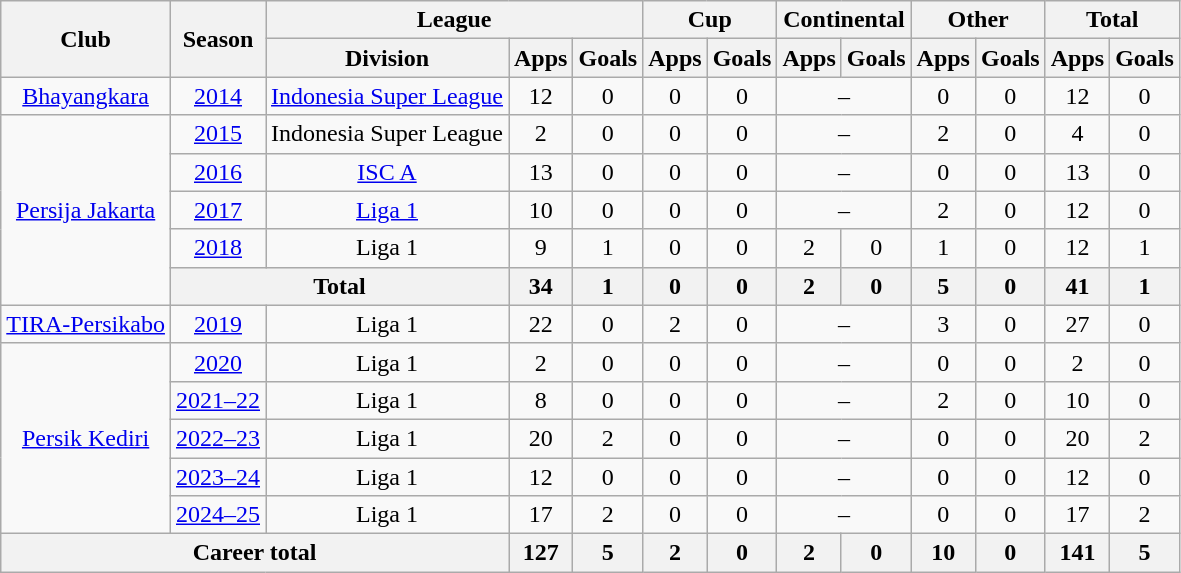<table class="wikitable" style="text-align: center">
<tr>
<th rowspan="2">Club</th>
<th rowspan="2">Season</th>
<th colspan="3">League</th>
<th colspan="2">Cup</th>
<th colspan="2">Continental</th>
<th colspan="2">Other</th>
<th colspan="2">Total</th>
</tr>
<tr>
<th>Division</th>
<th>Apps</th>
<th>Goals</th>
<th>Apps</th>
<th>Goals</th>
<th>Apps</th>
<th>Goals</th>
<th>Apps</th>
<th>Goals</th>
<th>Apps</th>
<th>Goals</th>
</tr>
<tr>
<td><a href='#'>Bhayangkara</a></td>
<td><a href='#'>2014</a></td>
<td><a href='#'>Indonesia Super League</a></td>
<td>12</td>
<td>0</td>
<td>0</td>
<td>0</td>
<td colspan="2">–</td>
<td>0</td>
<td>0</td>
<td>12</td>
<td>0</td>
</tr>
<tr>
<td rowspan="5"><a href='#'>Persija Jakarta</a></td>
<td><a href='#'>2015</a></td>
<td>Indonesia Super League</td>
<td>2</td>
<td>0</td>
<td>0</td>
<td>0</td>
<td colspan="2">–</td>
<td>2</td>
<td>0</td>
<td>4</td>
<td>0</td>
</tr>
<tr>
<td><a href='#'>2016</a></td>
<td><a href='#'>ISC A</a></td>
<td>13</td>
<td>0</td>
<td>0</td>
<td>0</td>
<td colspan="2">–</td>
<td>0</td>
<td>0</td>
<td>13</td>
<td>0</td>
</tr>
<tr>
<td><a href='#'>2017</a></td>
<td rowspan="1"><a href='#'>Liga 1</a></td>
<td>10</td>
<td>0</td>
<td>0</td>
<td>0</td>
<td colspan="2">–</td>
<td>2</td>
<td>0</td>
<td>12</td>
<td>0</td>
</tr>
<tr>
<td><a href='#'>2018</a></td>
<td rowspan="1" valign="center">Liga 1</td>
<td>9</td>
<td>1</td>
<td>0</td>
<td>0</td>
<td>2</td>
<td>0</td>
<td>1</td>
<td>0</td>
<td>12</td>
<td>1</td>
</tr>
<tr>
<th colspan="2">Total</th>
<th>34</th>
<th>1</th>
<th>0</th>
<th>0</th>
<th>2</th>
<th>0</th>
<th>5</th>
<th>0</th>
<th>41</th>
<th>1</th>
</tr>
<tr>
<td rowspan="1"><a href='#'>TIRA-Persikabo</a></td>
<td><a href='#'>2019</a></td>
<td rowspan="1">Liga 1</td>
<td>22</td>
<td>0</td>
<td>2</td>
<td>0</td>
<td colspan="2">–</td>
<td>3</td>
<td>0</td>
<td>27</td>
<td>0</td>
</tr>
<tr>
<td rowspan="5"><a href='#'>Persik Kediri</a></td>
<td><a href='#'>2020</a></td>
<td rowspan="1">Liga 1</td>
<td>2</td>
<td>0</td>
<td>0</td>
<td>0</td>
<td colspan="2">–</td>
<td>0</td>
<td>0</td>
<td>2</td>
<td>0</td>
</tr>
<tr>
<td><a href='#'>2021–22</a></td>
<td rowspan="1">Liga 1</td>
<td>8</td>
<td>0</td>
<td>0</td>
<td>0</td>
<td colspan="2">–</td>
<td>2</td>
<td>0</td>
<td>10</td>
<td>0</td>
</tr>
<tr>
<td><a href='#'>2022–23</a></td>
<td rowspan="1">Liga 1</td>
<td>20</td>
<td>2</td>
<td>0</td>
<td>0</td>
<td colspan="2">–</td>
<td>0</td>
<td>0</td>
<td>20</td>
<td>2</td>
</tr>
<tr>
<td><a href='#'>2023–24</a></td>
<td rowspan="1">Liga 1</td>
<td>12</td>
<td>0</td>
<td>0</td>
<td>0</td>
<td colspan="2">–</td>
<td>0</td>
<td>0</td>
<td>12</td>
<td>0</td>
</tr>
<tr>
<td><a href='#'>2024–25</a></td>
<td>Liga 1</td>
<td>17</td>
<td>2</td>
<td>0</td>
<td>0</td>
<td colspan="2">–</td>
<td>0</td>
<td>0</td>
<td>17</td>
<td>2</td>
</tr>
<tr>
<th colspan=3>Career total</th>
<th>127</th>
<th>5</th>
<th>2</th>
<th>0</th>
<th>2</th>
<th>0</th>
<th>10</th>
<th>0</th>
<th>141</th>
<th>5</th>
</tr>
</table>
